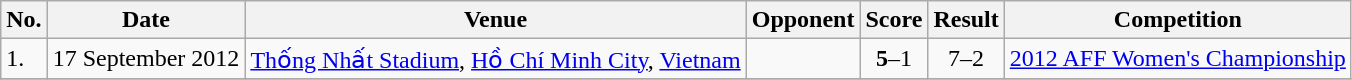<table class="wikitable">
<tr>
<th>No.</th>
<th>Date</th>
<th>Venue</th>
<th>Opponent</th>
<th>Score</th>
<th>Result</th>
<th>Competition</th>
</tr>
<tr>
<td>1.</td>
<td>17 September 2012</td>
<td><a href='#'>Thống Nhất Stadium</a>, <a href='#'>Hồ Chí Minh City</a>, <a href='#'>Vietnam</a></td>
<td></td>
<td align=center><strong>5</strong>–1</td>
<td align=center>7–2</td>
<td><a href='#'>2012 AFF Women's Championship</a></td>
</tr>
<tr>
</tr>
</table>
